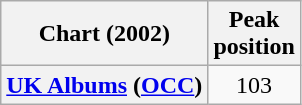<table class="wikitable plainrowheaders">
<tr>
<th>Chart (2002)</th>
<th>Peak<br>position</th>
</tr>
<tr>
<th scope="row"><a href='#'>UK Albums</a> (<a href='#'>OCC</a>)</th>
<td align=center>103</td>
</tr>
</table>
